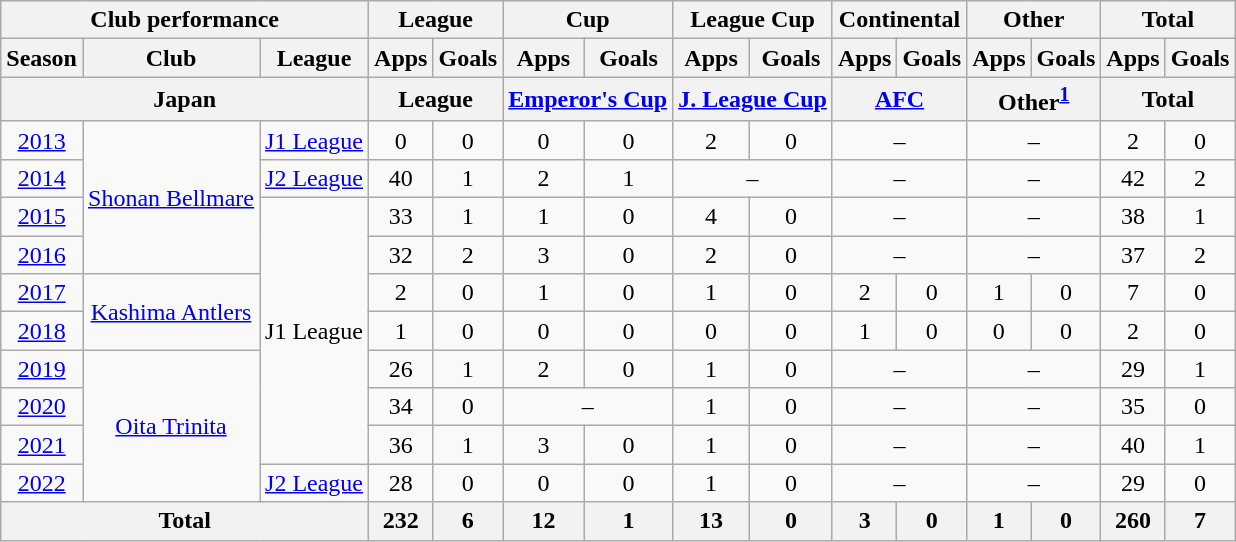<table class="wikitable" style="text-align:center;">
<tr>
<th colspan=3>Club performance</th>
<th colspan=2>League</th>
<th colspan=2>Cup</th>
<th colspan=2>League Cup</th>
<th colspan=2>Continental</th>
<th colspan=2>Other</th>
<th colspan=2>Total</th>
</tr>
<tr>
<th>Season</th>
<th>Club</th>
<th>League</th>
<th>Apps</th>
<th>Goals</th>
<th>Apps</th>
<th>Goals</th>
<th>Apps</th>
<th>Goals</th>
<th>Apps</th>
<th>Goals</th>
<th>Apps</th>
<th>Goals</th>
<th>Apps</th>
<th>Goals</th>
</tr>
<tr>
<th colspan=3>Japan</th>
<th colspan=2>League</th>
<th colspan=2><a href='#'>Emperor's Cup</a></th>
<th colspan=2><a href='#'>J. League Cup</a></th>
<th colspan=2><a href='#'>AFC</a></th>
<th colspan="2">Other<sup><a href='#'>1</a></sup></th>
<th colspan=6>Total</th>
</tr>
<tr>
<td><a href='#'>2013</a></td>
<td rowspan="4"><a href='#'>Shonan Bellmare</a></td>
<td><a href='#'>J1 League</a></td>
<td>0</td>
<td>0</td>
<td>0</td>
<td>0</td>
<td>2</td>
<td>0</td>
<td colspan="2">–</td>
<td colspan="2">–</td>
<td>2</td>
<td>0</td>
</tr>
<tr>
<td><a href='#'>2014</a></td>
<td><a href='#'>J2 League</a></td>
<td>40</td>
<td>1</td>
<td>2</td>
<td>1</td>
<td colspan="2">–</td>
<td colspan="2">–</td>
<td colspan="2">–</td>
<td>42</td>
<td>2</td>
</tr>
<tr>
<td><a href='#'>2015</a></td>
<td rowspan="7">J1 League</td>
<td>33</td>
<td>1</td>
<td>1</td>
<td>0</td>
<td>4</td>
<td>0</td>
<td colspan="2">–</td>
<td colspan="2">–</td>
<td>38</td>
<td>1</td>
</tr>
<tr>
<td><a href='#'>2016</a></td>
<td>32</td>
<td>2</td>
<td>3</td>
<td>0</td>
<td>2</td>
<td>0</td>
<td colspan="2">–</td>
<td colspan="2">–</td>
<td>37</td>
<td>2</td>
</tr>
<tr>
<td><a href='#'>2017</a></td>
<td rowspan="2"><a href='#'>Kashima Antlers</a></td>
<td>2</td>
<td>0</td>
<td>1</td>
<td>0</td>
<td>1</td>
<td>0</td>
<td>2</td>
<td>0</td>
<td>1</td>
<td>0</td>
<td>7</td>
<td>0</td>
</tr>
<tr>
<td><a href='#'>2018</a></td>
<td>1</td>
<td>0</td>
<td>0</td>
<td>0</td>
<td>0</td>
<td>0</td>
<td>1</td>
<td>0</td>
<td>0</td>
<td>0</td>
<td>2</td>
<td>0</td>
</tr>
<tr>
<td><a href='#'>2019</a></td>
<td rowspan="4"><a href='#'>Oita Trinita</a></td>
<td>26</td>
<td>1</td>
<td>2</td>
<td>0</td>
<td>1</td>
<td>0</td>
<td colspan="2">–</td>
<td colspan="2">–</td>
<td>29</td>
<td>1</td>
</tr>
<tr>
<td><a href='#'>2020</a></td>
<td>34</td>
<td>0</td>
<td colspan="2">–</td>
<td>1</td>
<td>0</td>
<td colspan="2">–</td>
<td colspan="2">–</td>
<td>35</td>
<td>0</td>
</tr>
<tr>
<td><a href='#'>2021</a></td>
<td>36</td>
<td>1</td>
<td>3</td>
<td>0</td>
<td>1</td>
<td>0</td>
<td colspan="2">–</td>
<td colspan="2">–</td>
<td>40</td>
<td>1</td>
</tr>
<tr>
<td><a href='#'>2022</a></td>
<td><a href='#'>J2 League</a></td>
<td>28</td>
<td>0</td>
<td>0</td>
<td>0</td>
<td>1</td>
<td>0</td>
<td colspan="2">–</td>
<td colspan="2">–</td>
<td>29</td>
<td>0</td>
</tr>
<tr>
<th colspan="3">Total</th>
<th>232</th>
<th>6</th>
<th>12</th>
<th>1</th>
<th>13</th>
<th>0</th>
<th>3</th>
<th>0</th>
<th>1</th>
<th>0</th>
<th>260</th>
<th>7</th>
</tr>
</table>
